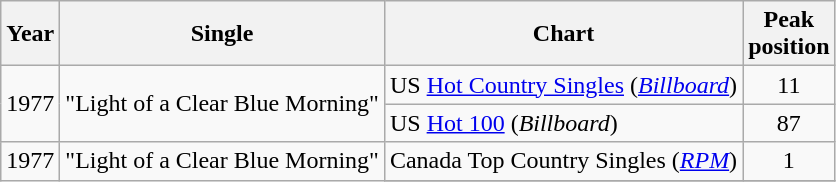<table class="wikitable">
<tr>
<th align="left">Year</th>
<th align="left">Single</th>
<th align="left">Chart</th>
<th align="center">Peak<br>position</th>
</tr>
<tr>
<td rowspan = "2">1977</td>
<td rowspan = "2">"Light of a Clear Blue Morning"</td>
<td>US <a href='#'>Hot Country Singles</a> (<em><a href='#'>Billboard</a></em>)</td>
<td style="text-align:center;">11</td>
</tr>
<tr>
<td>US <a href='#'>Hot 100</a> (<em>Billboard</em>)</td>
<td style="text-align:center;">87</td>
</tr>
<tr>
<td rowspan = "2">1977</td>
<td rowspan = "2">"Light of a Clear Blue Morning"</td>
<td>Canada Top Country Singles (<em><a href='#'>RPM</a></em>)</td>
<td style="text-align:center;">1</td>
</tr>
<tr>
</tr>
</table>
